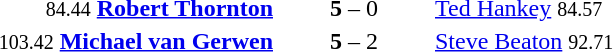<table style="text-align:center">
<tr>
<th width=223></th>
<th width=100></th>
<th width=223></th>
</tr>
<tr>
<td align=right><small><span>84.44</span></small> <strong><a href='#'>Robert Thornton</a></strong> </td>
<td><strong>5</strong> – 0</td>
<td align=left> <a href='#'>Ted Hankey</a> <small><span>84.57</span></small></td>
</tr>
<tr>
<td align=right><small><span>103.42</span></small> <strong><a href='#'>Michael van Gerwen</a></strong> </td>
<td><strong>5</strong> – 2</td>
<td align=left> <a href='#'>Steve Beaton</a> <small><span>92.71</span></small></td>
</tr>
</table>
